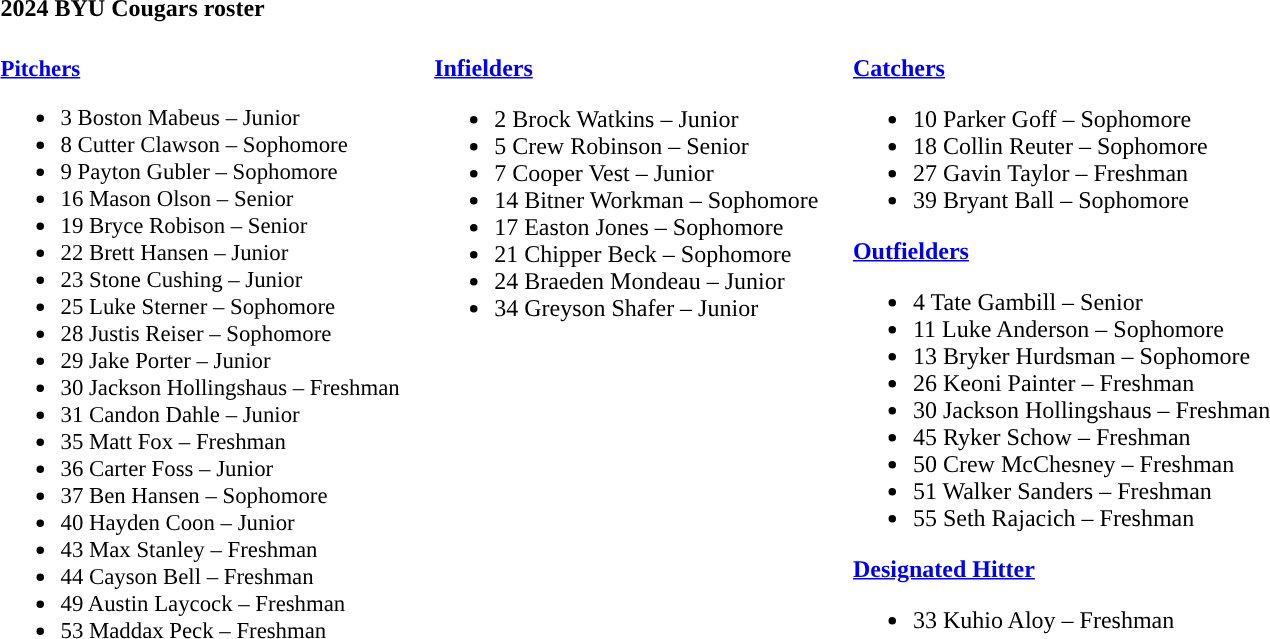<table class="toccolours" style="text-align: left;">
<tr>
<td colspan="9"><strong>2024 BYU Cougars roster</strong></td>
</tr>
<tr>
<td style="font-size:95%; vertical-align:top;"><br><strong><a href='#'>Pitchers</a></strong><ul><li>3 Boston Mabeus – Junior</li><li>8 Cutter Clawson – Sophomore</li><li>9 Payton Gubler –  Sophomore</li><li>16 Mason Olson – Senior</li><li>19 Bryce Robison – Senior</li><li>22 Brett Hansen –  Junior</li><li>23 Stone Cushing – Junior</li><li>25 Luke Sterner – Sophomore</li><li>28 Justis Reiser –  Sophomore</li><li>29 Jake Porter – Junior</li><li>30 Jackson Hollingshaus –  Freshman</li><li>31 Candon Dahle – Junior</li><li>35 Matt Fox – Freshman</li><li>36 Carter Foss – Junior</li><li>37 Ben Hansen – Sophomore</li><li>40 Hayden Coon – Junior</li><li>43 Max Stanley – Freshman</li><li>44 Cayson Bell – Freshman</li><li>49 Austin Laycock – Freshman</li><li>53 Maddax Peck – Freshman</li></ul></td>
<td width="15"> </td>
<td valign="top"><br><strong><a href='#'>Infielders</a></strong><ul><li>2 Brock Watkins – Junior</li><li>5 Crew Robinson – Senior</li><li>7 Cooper Vest –  Junior</li><li>14 Bitner Workman – Sophomore</li><li>17 Easton Jones – Sophomore</li><li>21 Chipper Beck – Sophomore</li><li>24 Braeden Mondeau – Junior</li><li>34 Greyson Shafer – Junior</li></ul></td>
<td width="15"> </td>
<td valign="top"><br><strong><a href='#'>Catchers</a></strong><ul><li>10 Parker Goff – Sophomore</li><li>18 Collin Reuter –  Sophomore</li><li>27 Gavin Taylor – Freshman</li><li>39 Bryant Ball – Sophomore</li></ul><strong><a href='#'>Outfielders</a></strong><ul><li>4 Tate Gambill – Senior</li><li>11 Luke Anderson – Sophomore</li><li>13 Bryker Hurdsman – Sophomore</li><li>26 Keoni Painter –  Freshman</li><li>30 Jackson Hollingshaus –  Freshman</li><li>45 Ryker Schow – Freshman</li><li>50 Crew McChesney – Freshman</li><li>51 Walker Sanders – Freshman</li><li>55 Seth Rajacich – Freshman</li></ul><strong><a href='#'>Designated Hitter</a></strong><ul><li>33 Kuhio Aloy – Freshman</li></ul></td>
</tr>
</table>
